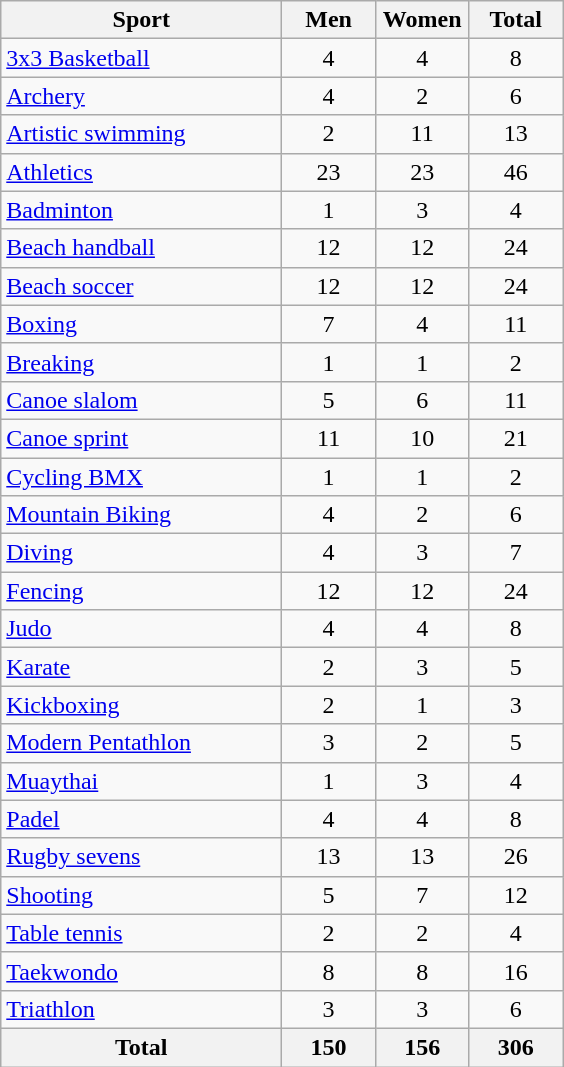<table class="wikitable sortable" style="text-align:center;">
<tr>
<th width=180>Sport</th>
<th width=55>Men</th>
<th width=55>Women</th>
<th width=55>Total</th>
</tr>
<tr>
<td align=left><a href='#'>3x3 Basketball</a></td>
<td>4</td>
<td>4</td>
<td>8</td>
</tr>
<tr>
<td align=left><a href='#'>Archery</a></td>
<td>4</td>
<td>2</td>
<td>6</td>
</tr>
<tr>
<td align=left><a href='#'>Artistic swimming</a></td>
<td>2</td>
<td>11</td>
<td>13</td>
</tr>
<tr>
<td align=left><a href='#'>Athletics</a></td>
<td>23</td>
<td>23</td>
<td>46</td>
</tr>
<tr>
<td align=left><a href='#'>Badminton</a></td>
<td>1</td>
<td>3</td>
<td>4</td>
</tr>
<tr>
<td align=left><a href='#'>Beach handball</a></td>
<td>12</td>
<td>12</td>
<td>24</td>
</tr>
<tr>
<td align=left><a href='#'>Beach soccer</a></td>
<td>12</td>
<td>12</td>
<td>24</td>
</tr>
<tr>
<td align=left><a href='#'>Boxing</a></td>
<td>7</td>
<td>4</td>
<td>11</td>
</tr>
<tr>
<td align=left><a href='#'>Breaking</a></td>
<td>1</td>
<td>1</td>
<td>2</td>
</tr>
<tr>
<td align=left><a href='#'>Canoe slalom</a></td>
<td>5</td>
<td>6</td>
<td>11</td>
</tr>
<tr>
<td align=left><a href='#'>Canoe sprint</a></td>
<td>11</td>
<td>10</td>
<td>21</td>
</tr>
<tr>
<td align=left><a href='#'>Cycling BMX</a></td>
<td>1</td>
<td>1</td>
<td>2</td>
</tr>
<tr>
<td align=left><a href='#'>Mountain Biking</a></td>
<td>4</td>
<td>2</td>
<td>6</td>
</tr>
<tr>
<td align=left><a href='#'>Diving</a></td>
<td>4</td>
<td>3</td>
<td>7</td>
</tr>
<tr>
<td align=left><a href='#'>Fencing</a></td>
<td>12</td>
<td>12</td>
<td>24</td>
</tr>
<tr>
<td align=left><a href='#'>Judo</a></td>
<td>4</td>
<td>4</td>
<td>8</td>
</tr>
<tr>
<td align=left><a href='#'>Karate</a></td>
<td>2</td>
<td>3</td>
<td>5</td>
</tr>
<tr>
<td align=left><a href='#'>Kickboxing</a></td>
<td>2</td>
<td>1</td>
<td>3</td>
</tr>
<tr>
<td align=left><a href='#'>Modern Pentathlon</a></td>
<td>3</td>
<td>2</td>
<td>5</td>
</tr>
<tr>
<td align=left><a href='#'>Muaythai</a></td>
<td>1</td>
<td>3</td>
<td>4</td>
</tr>
<tr>
<td align=left><a href='#'>Padel</a></td>
<td>4</td>
<td>4</td>
<td>8</td>
</tr>
<tr>
<td align=left><a href='#'>Rugby sevens</a></td>
<td>13</td>
<td>13</td>
<td>26</td>
</tr>
<tr>
<td align=left><a href='#'>Shooting</a></td>
<td>5</td>
<td>7</td>
<td>12</td>
</tr>
<tr>
<td align=left><a href='#'>Table tennis</a></td>
<td>2</td>
<td>2</td>
<td>4</td>
</tr>
<tr>
<td align=left><a href='#'>Taekwondo</a></td>
<td>8</td>
<td>8</td>
<td>16</td>
</tr>
<tr>
<td align=left><a href='#'>Triathlon</a></td>
<td>3</td>
<td>3</td>
<td>6</td>
</tr>
<tr>
<th>Total</th>
<th>150</th>
<th>156</th>
<th>306</th>
</tr>
</table>
